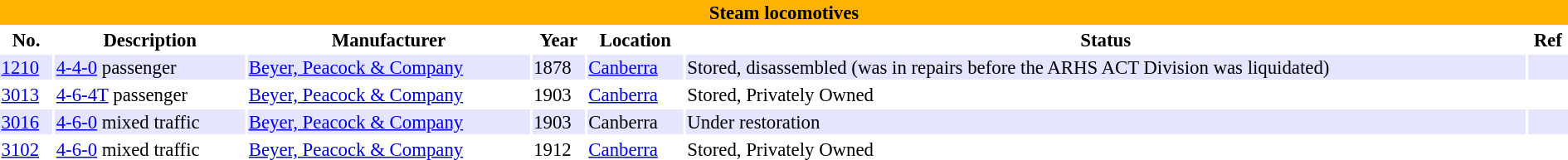<table class="toccolours" style="width: 100%; font-size:95%;">
<tr>
<th colspan="9" bgcolor="#FFB300">Steam locomotives</th>
</tr>
<tr>
<th>No.</th>
<th>Description</th>
<th>Manufacturer</th>
<th>Year</th>
<th>Location</th>
<th>Status</th>
<th>Ref</th>
</tr>
<tr style="background:#E5E5FF">
<td><a href='#'>1210</a></td>
<td><a href='#'>4-4-0</a> passenger</td>
<td><a href='#'>Beyer, Peacock & Company</a></td>
<td>1878</td>
<td><a href='#'>Canberra</a></td>
<td>Stored, disassembled (was in repairs before the ARHS ACT Division was liquidated)</td>
<td></td>
</tr>
<tr>
<td><a href='#'>3013</a></td>
<td><a href='#'>4-6-4T</a> passenger</td>
<td><a href='#'>Beyer, Peacock & Company</a></td>
<td>1903</td>
<td><a href='#'>Canberra</a></td>
<td>Stored, Privately Owned</td>
<td></td>
</tr>
<tr style="background:#E5E5FF">
<td><a href='#'>3016</a></td>
<td><a href='#'>4-6-0</a> mixed traffic</td>
<td><a href='#'>Beyer, Peacock & Company</a></td>
<td>1903</td>
<td>Canberra</td>
<td>Under restoration</td>
<td></td>
</tr>
<tr>
<td><a href='#'>3102</a></td>
<td><a href='#'>4-6-0</a> mixed traffic</td>
<td><a href='#'>Beyer, Peacock & Company</a></td>
<td>1912</td>
<td><a href='#'>Canberra</a></td>
<td>Stored, Privately Owned</td>
<td></td>
</tr>
<tr>
</tr>
</table>
